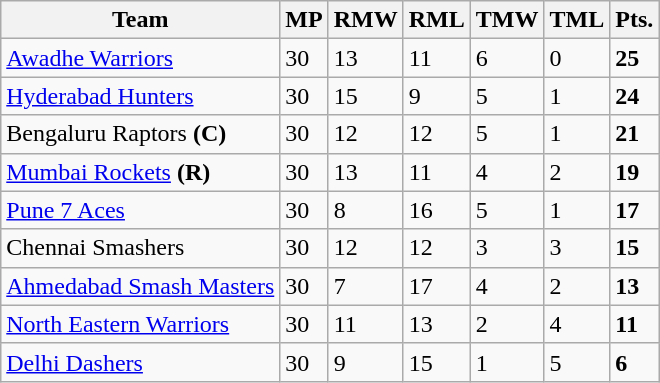<table class="wikitable">
<tr>
<th>Team</th>
<th><abbr>MP</abbr></th>
<th><abbr>RMW</abbr></th>
<th><abbr>RML</abbr></th>
<th><abbr>TMW</abbr></th>
<th><abbr>TML</abbr></th>
<th><abbr>Pts.</abbr></th>
</tr>
<tr>
<td><a href='#'>Awadhe Warriors</a></td>
<td>30</td>
<td>13</td>
<td>11</td>
<td>6</td>
<td>0</td>
<td><strong>25</strong></td>
</tr>
<tr>
<td><a href='#'>Hyderabad Hunters</a></td>
<td>30</td>
<td>15</td>
<td>9</td>
<td>5</td>
<td>1</td>
<td><strong>24</strong></td>
</tr>
<tr>
<td>Bengaluru Raptors <strong>(C)</strong></td>
<td>30</td>
<td>12</td>
<td>12</td>
<td>5</td>
<td>1</td>
<td><strong>21</strong></td>
</tr>
<tr>
<td><a href='#'>Mumbai Rockets</a> <strong>(R)</strong></td>
<td>30</td>
<td>13</td>
<td>11</td>
<td>4</td>
<td>2</td>
<td><strong>19</strong></td>
</tr>
<tr>
<td><a href='#'>Pune 7 Aces</a></td>
<td>30</td>
<td>8</td>
<td>16</td>
<td>5</td>
<td>1</td>
<td><strong>17</strong></td>
</tr>
<tr>
<td>Chennai Smashers</td>
<td>30</td>
<td>12</td>
<td>12</td>
<td>3</td>
<td>3</td>
<td><strong>15</strong></td>
</tr>
<tr>
<td><a href='#'>Ahmedabad Smash Masters</a></td>
<td>30</td>
<td>7</td>
<td>17</td>
<td>4</td>
<td>2</td>
<td><strong>13</strong></td>
</tr>
<tr>
<td><a href='#'>North Eastern Warriors</a></td>
<td>30</td>
<td>11</td>
<td>13</td>
<td>2</td>
<td>4</td>
<td><strong>11</strong></td>
</tr>
<tr>
<td><a href='#'>Delhi Dashers</a></td>
<td>30</td>
<td>9</td>
<td>15</td>
<td>1</td>
<td>5</td>
<td><strong>6</strong></td>
</tr>
</table>
